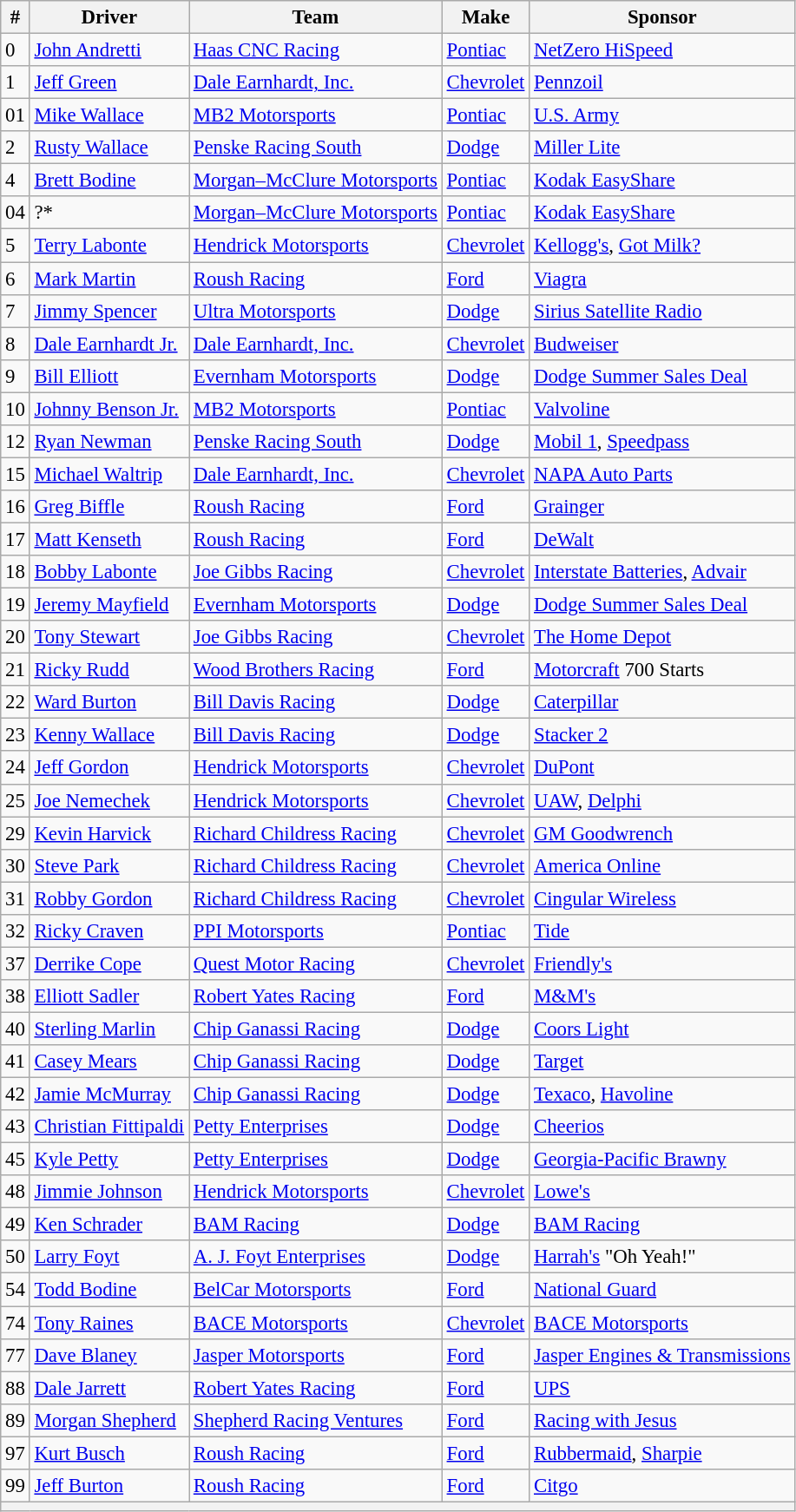<table class="wikitable" style="font-size:95%">
<tr>
<th>#</th>
<th>Driver</th>
<th>Team</th>
<th>Make</th>
<th>Sponsor</th>
</tr>
<tr>
<td>0</td>
<td><a href='#'>John Andretti</a></td>
<td><a href='#'>Haas CNC Racing</a></td>
<td><a href='#'>Pontiac</a></td>
<td><a href='#'>NetZero HiSpeed</a></td>
</tr>
<tr>
<td>1</td>
<td><a href='#'>Jeff Green</a></td>
<td><a href='#'>Dale Earnhardt, Inc.</a></td>
<td><a href='#'>Chevrolet</a></td>
<td><a href='#'>Pennzoil</a></td>
</tr>
<tr>
<td>01</td>
<td><a href='#'>Mike Wallace</a></td>
<td><a href='#'>MB2 Motorsports</a></td>
<td><a href='#'>Pontiac</a></td>
<td><a href='#'>U.S. Army</a></td>
</tr>
<tr>
<td>2</td>
<td><a href='#'>Rusty Wallace</a></td>
<td><a href='#'>Penske Racing South</a></td>
<td><a href='#'>Dodge</a></td>
<td><a href='#'>Miller Lite</a></td>
</tr>
<tr>
<td>4</td>
<td><a href='#'>Brett Bodine</a></td>
<td><a href='#'>Morgan–McClure Motorsports</a></td>
<td><a href='#'>Pontiac</a></td>
<td><a href='#'>Kodak EasyShare</a></td>
</tr>
<tr>
<td>04</td>
<td>?*</td>
<td><a href='#'>Morgan–McClure Motorsports</a></td>
<td><a href='#'>Pontiac</a></td>
<td><a href='#'>Kodak EasyShare</a></td>
</tr>
<tr>
<td>5</td>
<td><a href='#'>Terry Labonte</a></td>
<td><a href='#'>Hendrick Motorsports</a></td>
<td><a href='#'>Chevrolet</a></td>
<td><a href='#'>Kellogg's</a>, <a href='#'>Got Milk?</a></td>
</tr>
<tr>
<td>6</td>
<td><a href='#'>Mark Martin</a></td>
<td><a href='#'>Roush Racing</a></td>
<td><a href='#'>Ford</a></td>
<td><a href='#'>Viagra</a></td>
</tr>
<tr>
<td>7</td>
<td><a href='#'>Jimmy Spencer</a></td>
<td><a href='#'>Ultra Motorsports</a></td>
<td><a href='#'>Dodge</a></td>
<td><a href='#'>Sirius Satellite Radio</a></td>
</tr>
<tr>
<td>8</td>
<td><a href='#'>Dale Earnhardt Jr.</a></td>
<td><a href='#'>Dale Earnhardt, Inc.</a></td>
<td><a href='#'>Chevrolet</a></td>
<td><a href='#'>Budweiser</a></td>
</tr>
<tr>
<td>9</td>
<td><a href='#'>Bill Elliott</a></td>
<td><a href='#'>Evernham Motorsports</a></td>
<td><a href='#'>Dodge</a></td>
<td><a href='#'>Dodge Summer Sales Deal</a></td>
</tr>
<tr>
<td>10</td>
<td><a href='#'>Johnny Benson Jr.</a></td>
<td><a href='#'>MB2 Motorsports</a></td>
<td><a href='#'>Pontiac</a></td>
<td><a href='#'>Valvoline</a></td>
</tr>
<tr>
<td>12</td>
<td><a href='#'>Ryan Newman</a></td>
<td><a href='#'>Penske Racing South</a></td>
<td><a href='#'>Dodge</a></td>
<td><a href='#'>Mobil 1</a>, <a href='#'>Speedpass</a></td>
</tr>
<tr>
<td>15</td>
<td><a href='#'>Michael Waltrip</a></td>
<td><a href='#'>Dale Earnhardt, Inc.</a></td>
<td><a href='#'>Chevrolet</a></td>
<td><a href='#'>NAPA Auto Parts</a></td>
</tr>
<tr>
<td>16</td>
<td><a href='#'>Greg Biffle</a></td>
<td><a href='#'>Roush Racing</a></td>
<td><a href='#'>Ford</a></td>
<td><a href='#'>Grainger</a></td>
</tr>
<tr>
<td>17</td>
<td><a href='#'>Matt Kenseth</a></td>
<td><a href='#'>Roush Racing</a></td>
<td><a href='#'>Ford</a></td>
<td><a href='#'>DeWalt</a></td>
</tr>
<tr>
<td>18</td>
<td><a href='#'>Bobby Labonte</a></td>
<td><a href='#'>Joe Gibbs Racing</a></td>
<td><a href='#'>Chevrolet</a></td>
<td><a href='#'>Interstate Batteries</a>, <a href='#'>Advair</a></td>
</tr>
<tr>
<td>19</td>
<td><a href='#'>Jeremy Mayfield</a></td>
<td><a href='#'>Evernham Motorsports</a></td>
<td><a href='#'>Dodge</a></td>
<td><a href='#'>Dodge Summer Sales Deal</a></td>
</tr>
<tr>
<td>20</td>
<td><a href='#'>Tony Stewart</a></td>
<td><a href='#'>Joe Gibbs Racing</a></td>
<td><a href='#'>Chevrolet</a></td>
<td><a href='#'>The Home Depot</a></td>
</tr>
<tr>
<td>21</td>
<td><a href='#'>Ricky Rudd</a></td>
<td><a href='#'>Wood Brothers Racing</a></td>
<td><a href='#'>Ford</a></td>
<td><a href='#'>Motorcraft</a> 700 Starts</td>
</tr>
<tr>
<td>22</td>
<td><a href='#'>Ward Burton</a></td>
<td><a href='#'>Bill Davis Racing</a></td>
<td><a href='#'>Dodge</a></td>
<td><a href='#'>Caterpillar</a></td>
</tr>
<tr>
<td>23</td>
<td><a href='#'>Kenny Wallace</a></td>
<td><a href='#'>Bill Davis Racing</a></td>
<td><a href='#'>Dodge</a></td>
<td><a href='#'>Stacker 2</a></td>
</tr>
<tr>
<td>24</td>
<td><a href='#'>Jeff Gordon</a></td>
<td><a href='#'>Hendrick Motorsports</a></td>
<td><a href='#'>Chevrolet</a></td>
<td><a href='#'>DuPont</a></td>
</tr>
<tr>
<td>25</td>
<td><a href='#'>Joe Nemechek</a></td>
<td><a href='#'>Hendrick Motorsports</a></td>
<td><a href='#'>Chevrolet</a></td>
<td><a href='#'>UAW</a>, <a href='#'>Delphi</a></td>
</tr>
<tr>
<td>29</td>
<td><a href='#'>Kevin Harvick</a></td>
<td><a href='#'>Richard Childress Racing</a></td>
<td><a href='#'>Chevrolet</a></td>
<td><a href='#'>GM Goodwrench</a></td>
</tr>
<tr>
<td>30</td>
<td><a href='#'>Steve Park</a></td>
<td><a href='#'>Richard Childress Racing</a></td>
<td><a href='#'>Chevrolet</a></td>
<td><a href='#'>America Online</a></td>
</tr>
<tr>
<td>31</td>
<td><a href='#'>Robby Gordon</a></td>
<td><a href='#'>Richard Childress Racing</a></td>
<td><a href='#'>Chevrolet</a></td>
<td><a href='#'>Cingular Wireless</a></td>
</tr>
<tr>
<td>32</td>
<td><a href='#'>Ricky Craven</a></td>
<td><a href='#'>PPI Motorsports</a></td>
<td><a href='#'>Pontiac</a></td>
<td><a href='#'>Tide</a></td>
</tr>
<tr>
<td>37</td>
<td><a href='#'>Derrike Cope</a></td>
<td><a href='#'>Quest Motor Racing</a></td>
<td><a href='#'>Chevrolet</a></td>
<td><a href='#'>Friendly's</a></td>
</tr>
<tr>
<td>38</td>
<td><a href='#'>Elliott Sadler</a></td>
<td><a href='#'>Robert Yates Racing</a></td>
<td><a href='#'>Ford</a></td>
<td><a href='#'>M&M's</a></td>
</tr>
<tr>
<td>40</td>
<td><a href='#'>Sterling Marlin</a></td>
<td><a href='#'>Chip Ganassi Racing</a></td>
<td><a href='#'>Dodge</a></td>
<td><a href='#'>Coors Light</a></td>
</tr>
<tr>
<td>41</td>
<td><a href='#'>Casey Mears</a></td>
<td><a href='#'>Chip Ganassi Racing</a></td>
<td><a href='#'>Dodge</a></td>
<td><a href='#'>Target</a></td>
</tr>
<tr>
<td>42</td>
<td><a href='#'>Jamie McMurray</a></td>
<td><a href='#'>Chip Ganassi Racing</a></td>
<td><a href='#'>Dodge</a></td>
<td><a href='#'>Texaco</a>, <a href='#'>Havoline</a></td>
</tr>
<tr>
<td>43</td>
<td><a href='#'>Christian Fittipaldi</a></td>
<td><a href='#'>Petty Enterprises</a></td>
<td><a href='#'>Dodge</a></td>
<td><a href='#'>Cheerios</a></td>
</tr>
<tr>
<td>45</td>
<td><a href='#'>Kyle Petty</a></td>
<td><a href='#'>Petty Enterprises</a></td>
<td><a href='#'>Dodge</a></td>
<td><a href='#'>Georgia-Pacific Brawny</a></td>
</tr>
<tr>
<td>48</td>
<td><a href='#'>Jimmie Johnson</a></td>
<td><a href='#'>Hendrick Motorsports</a></td>
<td><a href='#'>Chevrolet</a></td>
<td><a href='#'>Lowe's</a></td>
</tr>
<tr>
<td>49</td>
<td><a href='#'>Ken Schrader</a></td>
<td><a href='#'>BAM Racing</a></td>
<td><a href='#'>Dodge</a></td>
<td><a href='#'>BAM Racing</a></td>
</tr>
<tr>
<td>50</td>
<td><a href='#'>Larry Foyt</a></td>
<td><a href='#'>A. J. Foyt Enterprises</a></td>
<td><a href='#'>Dodge</a></td>
<td><a href='#'>Harrah's</a> "Oh Yeah!"</td>
</tr>
<tr>
<td>54</td>
<td><a href='#'>Todd Bodine</a></td>
<td><a href='#'>BelCar Motorsports</a></td>
<td><a href='#'>Ford</a></td>
<td><a href='#'>National Guard</a></td>
</tr>
<tr>
<td>74</td>
<td><a href='#'>Tony Raines</a></td>
<td><a href='#'>BACE Motorsports</a></td>
<td><a href='#'>Chevrolet</a></td>
<td><a href='#'>BACE Motorsports</a></td>
</tr>
<tr>
<td>77</td>
<td><a href='#'>Dave Blaney</a></td>
<td><a href='#'>Jasper Motorsports</a></td>
<td><a href='#'>Ford</a></td>
<td><a href='#'>Jasper Engines & Transmissions</a></td>
</tr>
<tr>
<td>88</td>
<td><a href='#'>Dale Jarrett</a></td>
<td><a href='#'>Robert Yates Racing</a></td>
<td><a href='#'>Ford</a></td>
<td><a href='#'>UPS</a></td>
</tr>
<tr>
<td>89</td>
<td><a href='#'>Morgan Shepherd</a></td>
<td><a href='#'>Shepherd Racing Ventures</a></td>
<td><a href='#'>Ford</a></td>
<td><a href='#'>Racing with Jesus</a></td>
</tr>
<tr>
<td>97</td>
<td><a href='#'>Kurt Busch</a></td>
<td><a href='#'>Roush Racing</a></td>
<td><a href='#'>Ford</a></td>
<td><a href='#'>Rubbermaid</a>, <a href='#'>Sharpie</a></td>
</tr>
<tr>
<td>99</td>
<td><a href='#'>Jeff Burton</a></td>
<td><a href='#'>Roush Racing</a></td>
<td><a href='#'>Ford</a></td>
<td><a href='#'>Citgo</a></td>
</tr>
<tr>
<th colspan="5"></th>
</tr>
</table>
